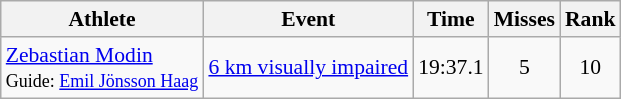<table class="wikitable" style="font-size:90%">
<tr>
<th>Athlete</th>
<th>Event</th>
<th>Time</th>
<th>Misses</th>
<th>Rank</th>
</tr>
<tr align=center>
<td align=left><a href='#'>Zebastian Modin</a><br><small>Guide: <a href='#'>Emil Jönsson Haag</a></small></td>
<td align=left><a href='#'>6 km visually impaired</a></td>
<td>19:37.1</td>
<td>5</td>
<td>10</td>
</tr>
</table>
